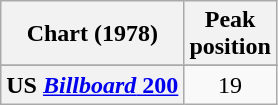<table class="wikitable sortable plainrowheaders" style="text-align:center">
<tr>
<th scope="col">Chart (1978)</th>
<th scope="col">Peak<br>position</th>
</tr>
<tr>
</tr>
<tr>
<th scope="row">US <a href='#'><em>Billboard</em> 200</a></th>
<td>19</td>
</tr>
</table>
